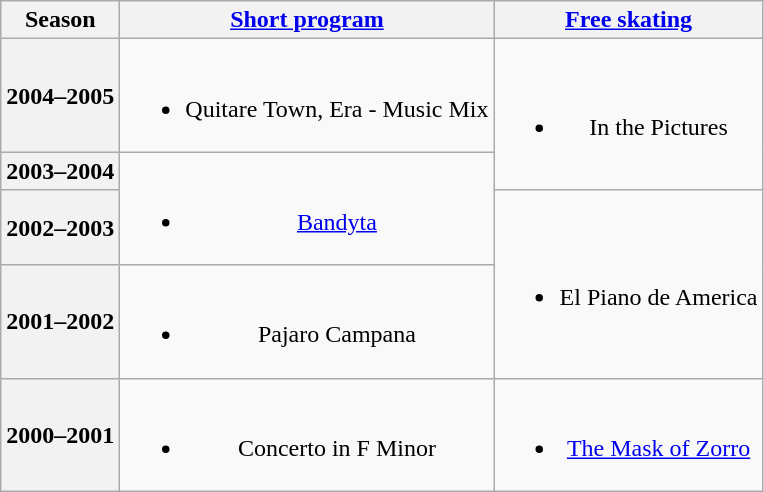<table class="wikitable" style="text-align:center">
<tr>
<th>Season</th>
<th><a href='#'>Short program</a></th>
<th><a href='#'>Free skating</a></th>
</tr>
<tr>
<th>2004–2005<br></th>
<td><br><ul><li>Quitare Town, Era - Music Mix <br></li></ul></td>
<td rowspan=2><br><ul><li>In the Pictures <br></li></ul></td>
</tr>
<tr>
<th>2003–2004<br></th>
<td rowspan=2><br><ul><li><a href='#'>Bandyta</a> <br></li></ul></td>
</tr>
<tr>
<th>2002–2003<br></th>
<td rowspan=2><br><ul><li>El Piano de America <br></li></ul></td>
</tr>
<tr>
<th>2001–2002<br></th>
<td><br><ul><li>Pajaro Campana <br></li></ul></td>
</tr>
<tr>
<th>2000–2001<br></th>
<td><br><ul><li>Concerto in F Minor <br></li></ul></td>
<td><br><ul><li><a href='#'>The Mask of Zorro</a> <br></li></ul></td>
</tr>
</table>
